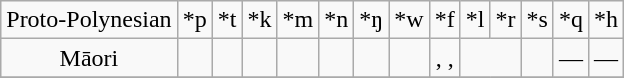<table class="wikitable" style="text-align:center;">
<tr>
<td>Proto-Polynesian</td>
<td>*p</td>
<td>*t</td>
<td>*k</td>
<td>*m</td>
<td>*n</td>
<td>*ŋ</td>
<td>*w</td>
<td>*f</td>
<td>*l</td>
<td>*r</td>
<td>*s</td>
<td>*q</td>
<td>*h</td>
</tr>
<tr>
<td>Māori</td>
<td></td>
<td></td>
<td></td>
<td></td>
<td></td>
<td></td>
<td></td>
<td>, , </td>
<td colspan="2"></td>
<td></td>
<td>—</td>
<td>—</td>
</tr>
<tr>
</tr>
</table>
